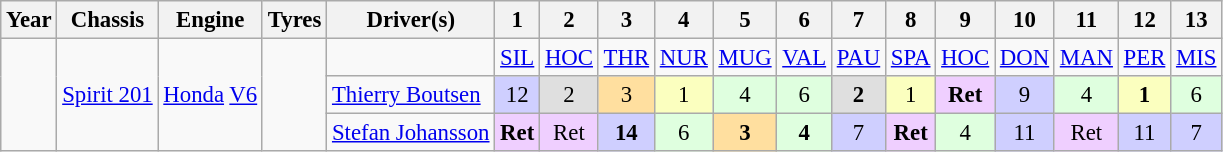<table class="wikitable" style="text-align:center; font-size:95%">
<tr>
<th>Year</th>
<th>Chassis</th>
<th>Engine</th>
<th>Tyres</th>
<th>Driver(s)</th>
<th>1</th>
<th>2</th>
<th>3</th>
<th>4</th>
<th>5</th>
<th>6</th>
<th>7</th>
<th>8</th>
<th>9</th>
<th>10</th>
<th>11</th>
<th>12</th>
<th>13</th>
</tr>
<tr>
<td rowspan=3></td>
<td rowspan=3><a href='#'>Spirit 201</a></td>
<td rowspan=3><a href='#'>Honda</a> <a href='#'>V6</a></td>
<td rowspan=3></td>
<td></td>
<td><a href='#'>SIL</a></td>
<td><a href='#'>HOC</a></td>
<td><a href='#'>THR</a></td>
<td><a href='#'>NUR</a></td>
<td><a href='#'>MUG</a></td>
<td><a href='#'>VAL</a></td>
<td><a href='#'>PAU</a></td>
<td><a href='#'>SPA</a></td>
<td><a href='#'>HOC</a></td>
<td><a href='#'>DON</a></td>
<td><a href='#'>MAN</a></td>
<td><a href='#'>PER</a></td>
<td><a href='#'>MIS</a></td>
</tr>
<tr>
<td align="left"><a href='#'>Thierry Boutsen</a></td>
<td style="background:#CFCFFF;">12</td>
<td style="background:#DFDFDF;">2</td>
<td style="background:#FFDF9F;">3</td>
<td style="background:#FBFFBF;">1</td>
<td style="background:#DFFFDF;">4</td>
<td style="background:#DFFFDF;">6</td>
<td style="background:#DFDFDF;"><strong>2</strong></td>
<td style="background:#FBFFBF;">1</td>
<td style="background:#EFCFFF;"><strong>Ret</strong></td>
<td style="background:#CFCFFF;">9</td>
<td style="background:#DFFFDF;">4</td>
<td style="background:#FBFFBF;"><strong>1</strong></td>
<td style="background:#DFFFDF;">6</td>
</tr>
<tr>
<td align="left"><a href='#'>Stefan Johansson</a></td>
<td style="background:#EFCFFF;"><strong>Ret</strong></td>
<td style="background:#EFCFFF;">Ret</td>
<td style="background:#CFCFFF;"><strong>14</strong></td>
<td style="background:#DFFFDF;">6</td>
<td style="background:#FFDF9F;"><strong>3</strong></td>
<td style="background:#DFFFDF;"><strong>4</strong></td>
<td style="background:#CFCFFF;">7</td>
<td style="background:#EFCFFF;"><strong>Ret</strong></td>
<td style="background:#DFFFDF;">4</td>
<td style="background:#CFCFFF;">11</td>
<td style="background:#EFCFFF;">Ret</td>
<td style="background:#CFCFFF;">11</td>
<td style="background:#CFCFFF;">7</td>
</tr>
</table>
